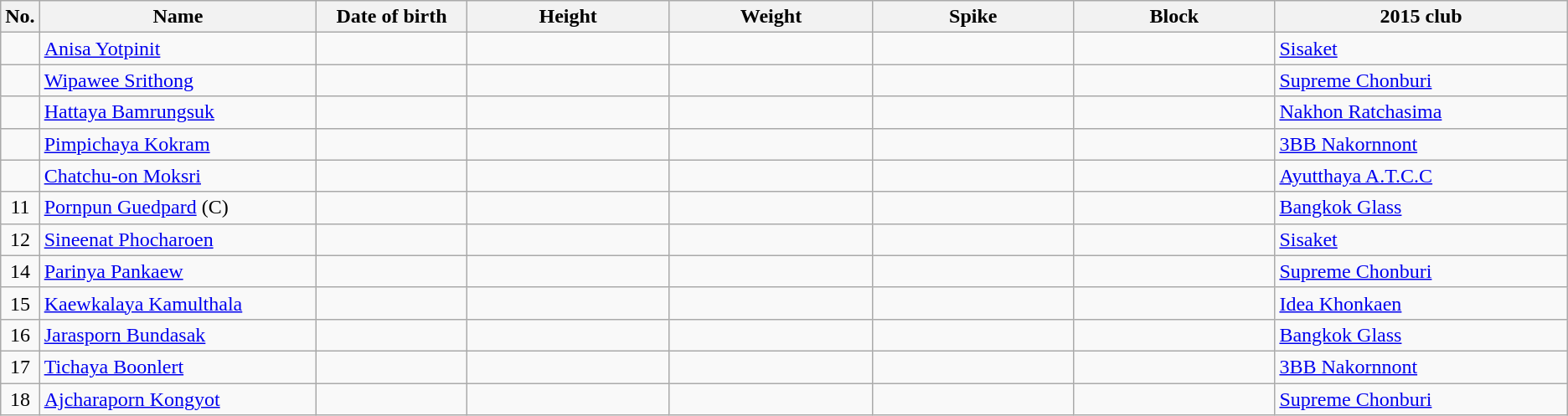<table class="wikitable sortable" style="text-align:center;">
<tr>
<th>No.</th>
<th style="width:15em">Name</th>
<th style="width:8em">Date of birth</th>
<th style="width:11em">Height</th>
<th style="width:11em">Weight</th>
<th style="width:11em">Spike</th>
<th style="width:11em">Block</th>
<th style="width:16em">2015 club</th>
</tr>
<tr>
<td></td>
<td align=left><a href='#'>Anisa Yotpinit</a></td>
<td align=right></td>
<td></td>
<td></td>
<td></td>
<td></td>
<td align=left> <a href='#'>Sisaket</a></td>
</tr>
<tr>
<td></td>
<td align=left><a href='#'>Wipawee Srithong</a></td>
<td align=right></td>
<td></td>
<td></td>
<td></td>
<td></td>
<td align=left> <a href='#'>Supreme Chonburi</a></td>
</tr>
<tr>
<td></td>
<td align=left><a href='#'>Hattaya Bamrungsuk</a></td>
<td align=right></td>
<td></td>
<td></td>
<td></td>
<td></td>
<td align=left> <a href='#'>Nakhon Ratchasima</a></td>
</tr>
<tr>
<td></td>
<td align=left><a href='#'>Pimpichaya Kokram</a></td>
<td align=right></td>
<td></td>
<td></td>
<td></td>
<td></td>
<td align=left> <a href='#'>3BB Nakornnont</a></td>
</tr>
<tr>
<td></td>
<td align=left><a href='#'>Chatchu-on Moksri</a></td>
<td align=right></td>
<td></td>
<td></td>
<td></td>
<td></td>
<td align=left> <a href='#'>Ayutthaya A.T.C.C</a></td>
</tr>
<tr>
<td>11</td>
<td align=left><a href='#'>Pornpun Guedpard</a> (C)</td>
<td align=right></td>
<td></td>
<td></td>
<td></td>
<td></td>
<td align=left> <a href='#'>Bangkok Glass</a></td>
</tr>
<tr>
<td>12</td>
<td align=left><a href='#'>Sineenat Phocharoen</a></td>
<td align=right></td>
<td></td>
<td></td>
<td></td>
<td></td>
<td align=left> <a href='#'>Sisaket</a></td>
</tr>
<tr>
<td>14</td>
<td align=left><a href='#'>Parinya Pankaew</a></td>
<td align=right></td>
<td></td>
<td></td>
<td></td>
<td></td>
<td align=left> <a href='#'>Supreme Chonburi</a></td>
</tr>
<tr>
<td>15</td>
<td align=left><a href='#'>Kaewkalaya Kamulthala</a></td>
<td align=right></td>
<td></td>
<td></td>
<td></td>
<td></td>
<td align=left> <a href='#'>Idea Khonkaen</a></td>
</tr>
<tr>
<td>16</td>
<td align=left><a href='#'>Jarasporn Bundasak</a></td>
<td align=right></td>
<td></td>
<td></td>
<td></td>
<td></td>
<td align=left> <a href='#'>Bangkok Glass</a></td>
</tr>
<tr>
<td>17</td>
<td align=left><a href='#'>Tichaya Boonlert</a></td>
<td align=right></td>
<td></td>
<td></td>
<td></td>
<td></td>
<td align=left> <a href='#'>3BB Nakornnont</a></td>
</tr>
<tr>
<td>18</td>
<td align=left><a href='#'>Ajcharaporn Kongyot</a></td>
<td align=right></td>
<td></td>
<td></td>
<td></td>
<td></td>
<td align=left> <a href='#'>Supreme Chonburi</a></td>
</tr>
</table>
